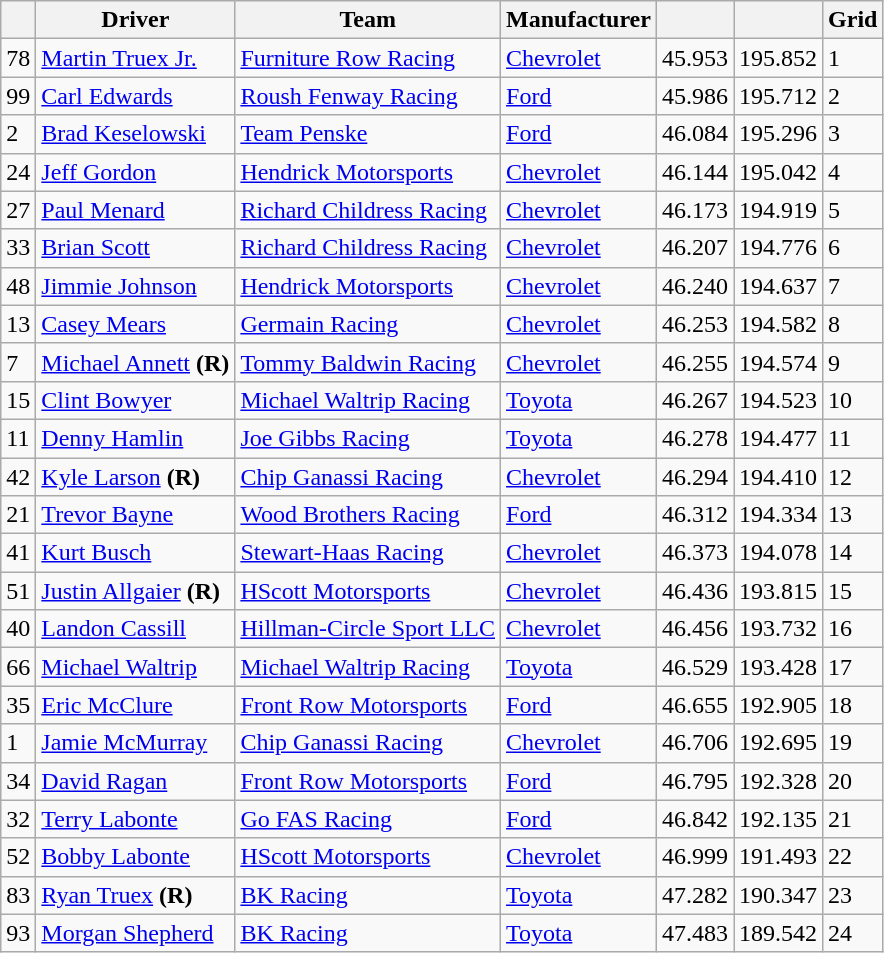<table class="wikitable">
<tr>
<th></th>
<th>Driver</th>
<th>Team</th>
<th>Manufacturer</th>
<th></th>
<th></th>
<th>Grid</th>
</tr>
<tr>
<td>78</td>
<td><a href='#'>Martin Truex Jr.</a></td>
<td><a href='#'>Furniture Row Racing</a></td>
<td><a href='#'>Chevrolet</a></td>
<td>45.953</td>
<td>195.852</td>
<td>1</td>
</tr>
<tr>
<td>99</td>
<td><a href='#'>Carl Edwards</a></td>
<td><a href='#'>Roush Fenway Racing</a></td>
<td><a href='#'>Ford</a></td>
<td>45.986</td>
<td>195.712</td>
<td>2</td>
</tr>
<tr>
<td>2</td>
<td><a href='#'>Brad Keselowski</a></td>
<td><a href='#'>Team Penske</a></td>
<td><a href='#'>Ford</a></td>
<td>46.084</td>
<td>195.296</td>
<td>3</td>
</tr>
<tr>
<td>24</td>
<td><a href='#'>Jeff Gordon</a></td>
<td><a href='#'>Hendrick Motorsports</a></td>
<td><a href='#'>Chevrolet</a></td>
<td>46.144</td>
<td>195.042</td>
<td>4</td>
</tr>
<tr>
<td>27</td>
<td><a href='#'>Paul Menard</a></td>
<td><a href='#'>Richard Childress Racing</a></td>
<td><a href='#'>Chevrolet</a></td>
<td>46.173</td>
<td>194.919</td>
<td>5</td>
</tr>
<tr>
<td>33</td>
<td><a href='#'>Brian Scott</a></td>
<td><a href='#'>Richard Childress Racing</a></td>
<td><a href='#'>Chevrolet</a></td>
<td>46.207</td>
<td>194.776</td>
<td>6</td>
</tr>
<tr>
<td>48</td>
<td><a href='#'>Jimmie Johnson</a></td>
<td><a href='#'>Hendrick Motorsports</a></td>
<td><a href='#'>Chevrolet</a></td>
<td>46.240</td>
<td>194.637</td>
<td>7</td>
</tr>
<tr>
<td>13</td>
<td><a href='#'>Casey Mears</a></td>
<td><a href='#'>Germain Racing</a></td>
<td><a href='#'>Chevrolet</a></td>
<td>46.253</td>
<td>194.582</td>
<td>8</td>
</tr>
<tr>
<td>7</td>
<td><a href='#'>Michael Annett</a> <strong>(R)</strong></td>
<td><a href='#'>Tommy Baldwin Racing</a></td>
<td><a href='#'>Chevrolet</a></td>
<td>46.255</td>
<td>194.574</td>
<td>9</td>
</tr>
<tr>
<td>15</td>
<td><a href='#'>Clint Bowyer</a></td>
<td><a href='#'>Michael Waltrip Racing</a></td>
<td><a href='#'>Toyota</a></td>
<td>46.267</td>
<td>194.523</td>
<td>10</td>
</tr>
<tr>
<td>11</td>
<td><a href='#'>Denny Hamlin</a></td>
<td><a href='#'>Joe Gibbs Racing</a></td>
<td><a href='#'>Toyota</a></td>
<td>46.278</td>
<td>194.477</td>
<td>11</td>
</tr>
<tr>
<td>42</td>
<td><a href='#'>Kyle Larson</a> <strong>(R)</strong></td>
<td><a href='#'>Chip Ganassi Racing</a></td>
<td><a href='#'>Chevrolet</a></td>
<td>46.294</td>
<td>194.410</td>
<td>12</td>
</tr>
<tr>
<td>21</td>
<td><a href='#'>Trevor Bayne</a></td>
<td><a href='#'>Wood Brothers Racing</a></td>
<td><a href='#'>Ford</a></td>
<td>46.312</td>
<td>194.334</td>
<td>13</td>
</tr>
<tr>
<td>41</td>
<td><a href='#'>Kurt Busch</a></td>
<td><a href='#'>Stewart-Haas Racing</a></td>
<td><a href='#'>Chevrolet</a></td>
<td>46.373</td>
<td>194.078</td>
<td>14</td>
</tr>
<tr>
<td>51</td>
<td><a href='#'>Justin Allgaier</a> <strong>(R)</strong></td>
<td><a href='#'>HScott Motorsports</a></td>
<td><a href='#'>Chevrolet</a></td>
<td>46.436</td>
<td>193.815</td>
<td>15</td>
</tr>
<tr>
<td>40</td>
<td><a href='#'>Landon Cassill</a></td>
<td><a href='#'>Hillman-Circle Sport LLC</a></td>
<td><a href='#'>Chevrolet</a></td>
<td>46.456</td>
<td>193.732</td>
<td>16</td>
</tr>
<tr>
<td>66</td>
<td><a href='#'>Michael Waltrip</a></td>
<td><a href='#'>Michael Waltrip Racing</a></td>
<td><a href='#'>Toyota</a></td>
<td>46.529</td>
<td>193.428</td>
<td>17</td>
</tr>
<tr>
<td>35</td>
<td><a href='#'>Eric McClure</a></td>
<td><a href='#'>Front Row Motorsports</a></td>
<td><a href='#'>Ford</a></td>
<td>46.655</td>
<td>192.905</td>
<td>18</td>
</tr>
<tr>
<td>1</td>
<td><a href='#'>Jamie McMurray</a></td>
<td><a href='#'>Chip Ganassi Racing</a></td>
<td><a href='#'>Chevrolet</a></td>
<td>46.706</td>
<td>192.695</td>
<td>19</td>
</tr>
<tr>
<td>34</td>
<td><a href='#'>David Ragan</a></td>
<td><a href='#'>Front Row Motorsports</a></td>
<td><a href='#'>Ford</a></td>
<td>46.795</td>
<td>192.328</td>
<td>20</td>
</tr>
<tr>
<td>32</td>
<td><a href='#'>Terry Labonte</a></td>
<td><a href='#'>Go FAS Racing</a></td>
<td><a href='#'>Ford</a></td>
<td>46.842</td>
<td>192.135</td>
<td>21</td>
</tr>
<tr>
<td>52</td>
<td><a href='#'>Bobby Labonte</a></td>
<td><a href='#'>HScott Motorsports</a></td>
<td><a href='#'>Chevrolet</a></td>
<td>46.999</td>
<td>191.493</td>
<td>22</td>
</tr>
<tr>
<td>83</td>
<td><a href='#'>Ryan Truex</a> <strong>(R)</strong></td>
<td><a href='#'>BK Racing</a></td>
<td><a href='#'>Toyota</a></td>
<td>47.282</td>
<td>190.347</td>
<td>23</td>
</tr>
<tr>
<td>93</td>
<td><a href='#'>Morgan Shepherd</a></td>
<td><a href='#'>BK Racing</a></td>
<td><a href='#'>Toyota</a></td>
<td>47.483</td>
<td>189.542</td>
<td>24</td>
</tr>
</table>
